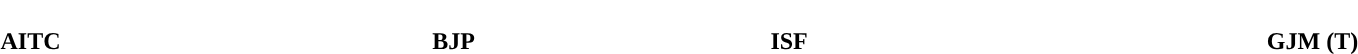<table style="width:100%; text-align:center;">
<tr style="color:white;">
<td style="background:"><strong>215</strong></td>
<td style="background:"><strong>77</strong></td>
<td style="background:"><strong>1</strong></td>
<td style="background:"><strong>1</strong></td>
</tr>
<tr>
<td><span><strong>AITC</strong></span></td>
<td><span><strong>BJP</strong></span></td>
<td><span><strong>ISF</strong></span></td>
<td><span><strong>GJM (T)</strong></span></td>
</tr>
</table>
